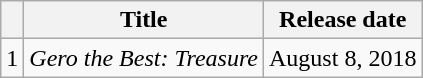<table class="wikitable">
<tr>
<th></th>
<th>Title</th>
<th>Release date</th>
</tr>
<tr>
<td>1</td>
<td><em>Gero the Best: Treasure</em></td>
<td>August 8, 2018</td>
</tr>
</table>
